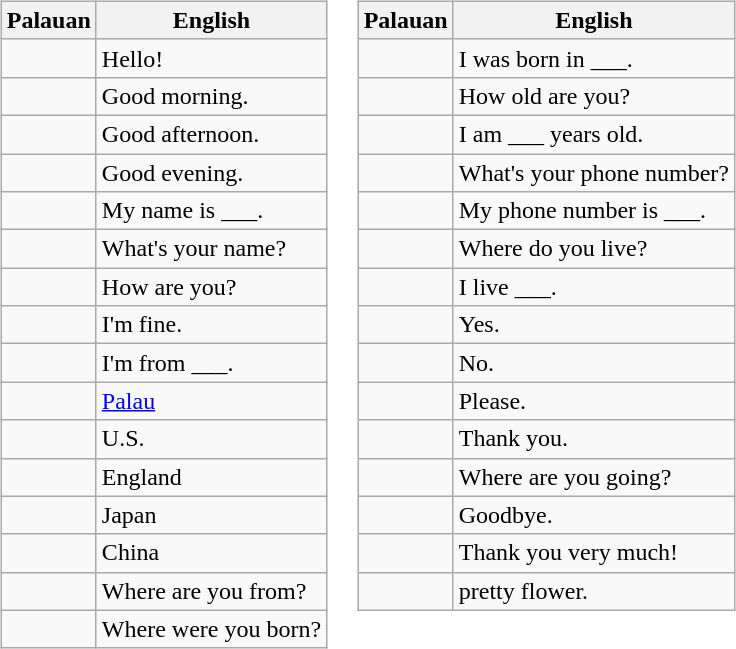<table>
<tr>
<td><br><table class="wikitable">
<tr>
<th>Palauan</th>
<th>English</th>
</tr>
<tr>
<td></td>
<td>Hello!</td>
</tr>
<tr>
<td></td>
<td>Good morning.</td>
</tr>
<tr>
<td></td>
<td>Good afternoon.</td>
</tr>
<tr>
<td></td>
<td>Good evening.</td>
</tr>
<tr>
<td></td>
<td>My name is ___.</td>
</tr>
<tr>
<td></td>
<td>What's your name?</td>
</tr>
<tr>
<td></td>
<td>How are you?</td>
</tr>
<tr>
<td></td>
<td>I'm fine.</td>
</tr>
<tr>
<td></td>
<td>I'm from ___.</td>
</tr>
<tr>
<td></td>
<td><a href='#'>Palau</a></td>
</tr>
<tr>
<td></td>
<td>U.S.</td>
</tr>
<tr>
<td></td>
<td>England</td>
</tr>
<tr>
<td></td>
<td>Japan</td>
</tr>
<tr>
<td></td>
<td>China</td>
</tr>
<tr>
<td></td>
<td>Where are you from?</td>
</tr>
<tr>
<td></td>
<td>Where were you born?</td>
</tr>
</table>
</td>
<td style="vertical-align: top;"><br><table class="wikitable">
<tr>
<th>Palauan</th>
<th>English</th>
</tr>
<tr>
<td></td>
<td>I was born in ___.</td>
</tr>
<tr>
<td></td>
<td>How old are you?</td>
</tr>
<tr>
<td></td>
<td>I am ___ years old.</td>
</tr>
<tr>
<td></td>
<td>What's your phone number?</td>
</tr>
<tr>
<td></td>
<td>My phone number is ___.</td>
</tr>
<tr>
<td></td>
<td>Where do you live?</td>
</tr>
<tr>
<td></td>
<td>I live ___.</td>
</tr>
<tr>
<td></td>
<td>Yes.</td>
</tr>
<tr>
<td></td>
<td>No.</td>
</tr>
<tr>
<td></td>
<td>Please.</td>
</tr>
<tr>
<td></td>
<td>Thank you.</td>
</tr>
<tr>
<td></td>
<td>Where are you going?</td>
</tr>
<tr>
<td></td>
<td>Goodbye.</td>
</tr>
<tr>
<td></td>
<td>Thank you very much!</td>
</tr>
<tr>
<td></td>
<td>pretty flower.</td>
</tr>
</table>
</td>
</tr>
</table>
